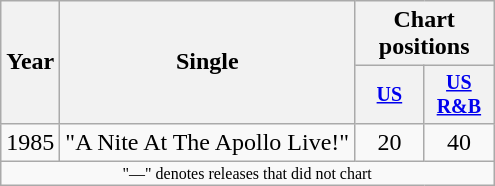<table class="wikitable" style="text-align:center;">
<tr>
<th rowspan="2">Year</th>
<th rowspan="2">Single</th>
<th colspan="2">Chart positions</th>
</tr>
<tr style="font-size:smaller;">
<th width="40"><a href='#'>US</a></th>
<th width="40"><a href='#'>US<br>R&B</a></th>
</tr>
<tr>
<td>1985</td>
<td align="left">"A Nite At The Apollo Live!"</td>
<td>20</td>
<td>40</td>
</tr>
<tr>
<td align="center" colspan="6" style="font-size:8pt">"—" denotes releases that did not chart</td>
</tr>
</table>
